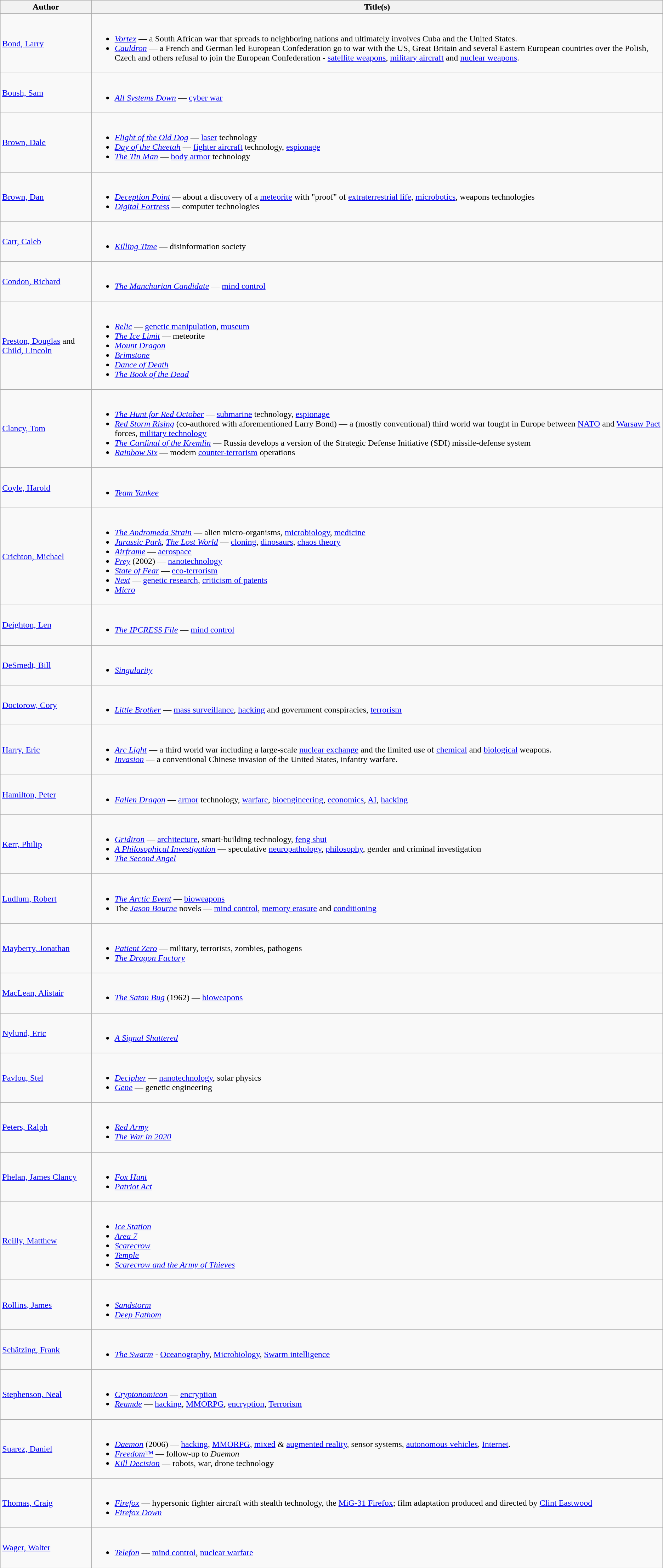<table class="wikitable sortable">
<tr>
<th>Author</th>
<th>Title(s)</th>
</tr>
<tr>
<td><a href='#'>Bond, Larry</a></td>
<td><br><ul><li><em><a href='#'>Vortex</a></em> — a South African war that spreads to neighboring nations and ultimately involves Cuba and the United States.</li><li><em><a href='#'>Cauldron</a></em> — a French and German led European Confederation go to war with the US, Great Britain and several Eastern European countries over the Polish, Czech and others refusal to join the European Confederation - <a href='#'>satellite weapons</a>, <a href='#'>military aircraft</a> and <a href='#'>nuclear weapons</a>.</li></ul></td>
</tr>
<tr>
<td><a href='#'>Boush, Sam</a></td>
<td><br><ul><li><em><a href='#'>All Systems Down</a></em> — <a href='#'>cyber war</a></li></ul></td>
</tr>
<tr>
<td><a href='#'>Brown, Dale</a></td>
<td><br><ul><li><em><a href='#'>Flight of the Old Dog</a></em> — <a href='#'>laser</a> technology</li><li><em><a href='#'>Day of the Cheetah</a></em> — <a href='#'>fighter aircraft</a> technology, <a href='#'>espionage</a></li><li><em><a href='#'>The Tin Man</a></em> — <a href='#'>body armor</a> technology</li></ul></td>
</tr>
<tr>
<td><a href='#'>Brown, Dan</a></td>
<td><br><ul><li><em><a href='#'>Deception Point</a></em> — about a discovery of a <a href='#'>meteorite</a> with "proof" of <a href='#'>extraterrestrial life</a>, <a href='#'>microbotics</a>, weapons technologies</li><li><em><a href='#'>Digital Fortress</a></em> — computer technologies</li></ul></td>
</tr>
<tr>
<td><a href='#'>Carr, Caleb</a></td>
<td><br><ul><li><em><a href='#'>Killing Time</a></em> — disinformation society</li></ul></td>
</tr>
<tr>
<td><a href='#'>Condon, Richard</a></td>
<td><br><ul><li><em><a href='#'>The Manchurian Candidate</a></em> — <a href='#'>mind control</a></li></ul></td>
</tr>
<tr>
<td><a href='#'>Preston, Douglas</a> and <a href='#'>Child, Lincoln</a></td>
<td><br><ul><li><em><a href='#'>Relic</a></em> — <a href='#'>genetic manipulation</a>, <a href='#'>museum</a></li><li><em><a href='#'>The Ice Limit</a></em> — meteorite</li><li><em><a href='#'>Mount Dragon</a></em></li><li><em><a href='#'>Brimstone</a></em></li><li><em><a href='#'>Dance of Death</a></em></li><li><em><a href='#'>The Book of the Dead</a></em></li></ul></td>
</tr>
<tr>
<td><a href='#'>Clancy, Tom</a></td>
<td><br><ul><li><em><a href='#'>The Hunt for Red October</a></em> — <a href='#'>submarine</a> technology, <a href='#'>espionage</a></li><li><em><a href='#'>Red Storm Rising</a></em> (co-authored with aforementioned Larry Bond) — a (mostly conventional) third world war fought in Europe between <a href='#'>NATO</a> and <a href='#'>Warsaw Pact</a> forces, <a href='#'>military technology</a></li><li><em><a href='#'>The Cardinal of the Kremlin</a></em> — Russia develops a version of the Strategic Defense Initiative (SDI) missile-defense system</li><li><em><a href='#'>Rainbow Six</a></em> — modern <a href='#'>counter-terrorism</a> operations</li></ul></td>
</tr>
<tr>
<td><a href='#'>Coyle, Harold</a></td>
<td><br><ul><li><em><a href='#'>Team Yankee</a></em></li></ul></td>
</tr>
<tr>
<td><a href='#'>Crichton, Michael</a></td>
<td><br><ul><li><em><a href='#'>The Andromeda Strain</a></em> — alien micro-organisms, <a href='#'>microbiology</a>, <a href='#'>medicine</a></li><li><em><a href='#'>Jurassic Park</a></em>, <em><a href='#'>The Lost World</a></em> — <a href='#'>cloning</a>, <a href='#'>dinosaurs</a>, <a href='#'>chaos theory</a></li><li><em><a href='#'>Airframe</a></em> — <a href='#'>aerospace</a></li><li><em><a href='#'>Prey</a></em> (2002) — <a href='#'>nanotechnology</a></li><li><em><a href='#'>State of Fear</a></em> — <a href='#'>eco-terrorism</a></li><li><em><a href='#'>Next</a></em> — <a href='#'>genetic research</a>, <a href='#'>criticism of patents</a></li><li><em><a href='#'>Micro</a></em></li></ul></td>
</tr>
<tr>
<td><a href='#'>Deighton, Len</a></td>
<td><br><ul><li><em><a href='#'>The IPCRESS File</a></em> — <a href='#'>mind control</a></li></ul></td>
</tr>
<tr>
<td><a href='#'>DeSmedt, Bill</a></td>
<td><br><ul><li><em><a href='#'>Singularity</a></em></li></ul></td>
</tr>
<tr>
<td><a href='#'>Doctorow, Cory</a></td>
<td><br><ul><li><em><a href='#'>Little Brother</a></em> — <a href='#'>mass surveillance</a>, <a href='#'>hacking</a> and government conspiracies, <a href='#'>terrorism</a></li></ul></td>
</tr>
<tr>
<td><a href='#'>Harry, Eric</a></td>
<td><br><ul><li><em><a href='#'>Arc Light</a></em> — a third world war including a large-scale <a href='#'>nuclear exchange</a> and the limited use of <a href='#'>chemical</a> and <a href='#'>biological</a> weapons.</li><li><em><a href='#'>Invasion</a></em> — a conventional Chinese invasion of the United States, infantry warfare.</li></ul></td>
</tr>
<tr>
<td><a href='#'>Hamilton, Peter</a></td>
<td><br><ul><li><em><a href='#'>Fallen Dragon</a></em> — <a href='#'>armor</a> technology, <a href='#'>warfare</a>, <a href='#'>bioengineering</a>, <a href='#'>economics</a>, <a href='#'>AI</a>, <a href='#'>hacking</a></li></ul></td>
</tr>
<tr>
<td><a href='#'>Kerr, Philip</a></td>
<td><br><ul><li><em><a href='#'>Gridiron</a></em> — <a href='#'>architecture</a>, smart-building technology, <a href='#'>feng shui</a></li><li><em><a href='#'>A Philosophical Investigation</a></em> — speculative <a href='#'>neuropathology</a>, <a href='#'>philosophy</a>, gender and criminal investigation</li><li><em><a href='#'>The Second Angel</a></em></li></ul></td>
</tr>
<tr>
<td><a href='#'>Ludlum, Robert</a></td>
<td><br><ul><li><em><a href='#'>The Arctic Event</a></em> — <a href='#'>bioweapons</a></li><li>The <em><a href='#'>Jason Bourne</a></em> novels — <a href='#'>mind control</a>, <a href='#'>memory erasure</a> and <a href='#'>conditioning</a></li></ul></td>
</tr>
<tr>
<td><a href='#'>Mayberry, Jonathan</a></td>
<td><br><ul><li><em><a href='#'>Patient Zero</a></em> — military, terrorists, zombies, pathogens</li><li><em><a href='#'>The Dragon Factory</a></em></li></ul></td>
</tr>
<tr>
<td><a href='#'>MacLean, Alistair</a></td>
<td><br><ul><li><em><a href='#'>The Satan Bug</a></em> (1962) — <a href='#'>bioweapons</a></li></ul></td>
</tr>
<tr>
<td><a href='#'>Nylund, Eric</a></td>
<td><br><ul><li><em><a href='#'>A Signal Shattered</a></em></li></ul></td>
</tr>
<tr>
<td><a href='#'>Pavlou, Stel</a></td>
<td><br><ul><li><em><a href='#'>Decipher</a></em> — <a href='#'>nanotechnology</a>, solar physics</li><li><em><a href='#'>Gene</a></em> — genetic engineering</li></ul></td>
</tr>
<tr>
<td><a href='#'>Peters, Ralph</a></td>
<td><br><ul><li><em><a href='#'>Red Army</a></em></li><li><em><a href='#'>The War in 2020</a></em></li></ul></td>
</tr>
<tr>
<td><a href='#'>Phelan, James Clancy</a></td>
<td><br><ul><li><em><a href='#'>Fox Hunt</a></em></li><li><em><a href='#'>Patriot Act</a></em></li></ul></td>
</tr>
<tr>
<td><a href='#'>Reilly, Matthew</a></td>
<td><br><ul><li><em><a href='#'>Ice Station</a></em></li><li><em><a href='#'>Area 7</a></em></li><li><em><a href='#'>Scarecrow</a></em></li><li><em><a href='#'>Temple</a></em></li><li><em><a href='#'>Scarecrow and the Army of Thieves</a></em></li></ul></td>
</tr>
<tr>
<td><a href='#'>Rollins, James</a></td>
<td><br><ul><li><em><a href='#'>Sandstorm</a></em></li><li><em><a href='#'>Deep Fathom</a></em></li></ul></td>
</tr>
<tr>
<td><a href='#'>Schätzing, Frank</a></td>
<td><br><ul><li><em><a href='#'>The Swarm</a></em>  - <a href='#'>Oceanography</a>, <a href='#'>Microbiology</a>, <a href='#'>Swarm intelligence</a></li></ul></td>
</tr>
<tr>
<td><a href='#'>Stephenson, Neal</a></td>
<td><br><ul><li><em><a href='#'>Cryptonomicon</a></em> — <a href='#'>encryption</a></li><li><em><a href='#'>Reamde</a></em> — <a href='#'>hacking</a>, <a href='#'>MMORPG</a>, <a href='#'>encryption</a>, <a href='#'>Terrorism</a></li></ul></td>
</tr>
<tr>
<td><a href='#'>Suarez, Daniel</a></td>
<td><br><ul><li><em><a href='#'>Daemon</a></em> (2006) — <a href='#'>hacking</a>, <a href='#'>MMORPG</a>, <a href='#'>mixed</a> & <a href='#'>augmented reality</a>, sensor systems, <a href='#'>autonomous vehicles</a>, <a href='#'>Internet</a>.</li><li><em><a href='#'>Freedom™</a></em> — follow-up to <em>Daemon</em></li><li><em><a href='#'>Kill Decision</a></em> — robots, war, drone technology</li></ul></td>
</tr>
<tr>
<td><a href='#'>Thomas, Craig</a></td>
<td><br><ul><li><em><a href='#'>Firefox</a></em> — hypersonic fighter aircraft with stealth technology, the <a href='#'>MiG-31 Firefox</a>; film adaptation produced and directed by <a href='#'>Clint Eastwood</a></li><li><em><a href='#'>Firefox Down</a></em></li></ul></td>
</tr>
<tr>
<td><a href='#'>Wager, Walter</a></td>
<td><br><ul><li><em><a href='#'>Telefon</a></em> — <a href='#'>mind control</a>, <a href='#'>nuclear warfare</a></li></ul></td>
</tr>
</table>
